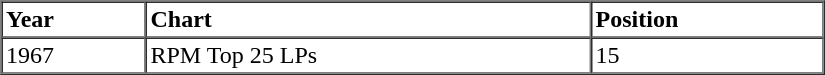<table border=1 cellspacing=0 cellpadding=2 width="550px">
<tr>
<th align="left">Year</th>
<th align="left">Chart</th>
<th align="left">Position</th>
</tr>
<tr>
<td align="left">1967</td>
<td align="left">RPM Top 25 LPs</td>
<td align="left">15</td>
</tr>
<tr>
</tr>
</table>
